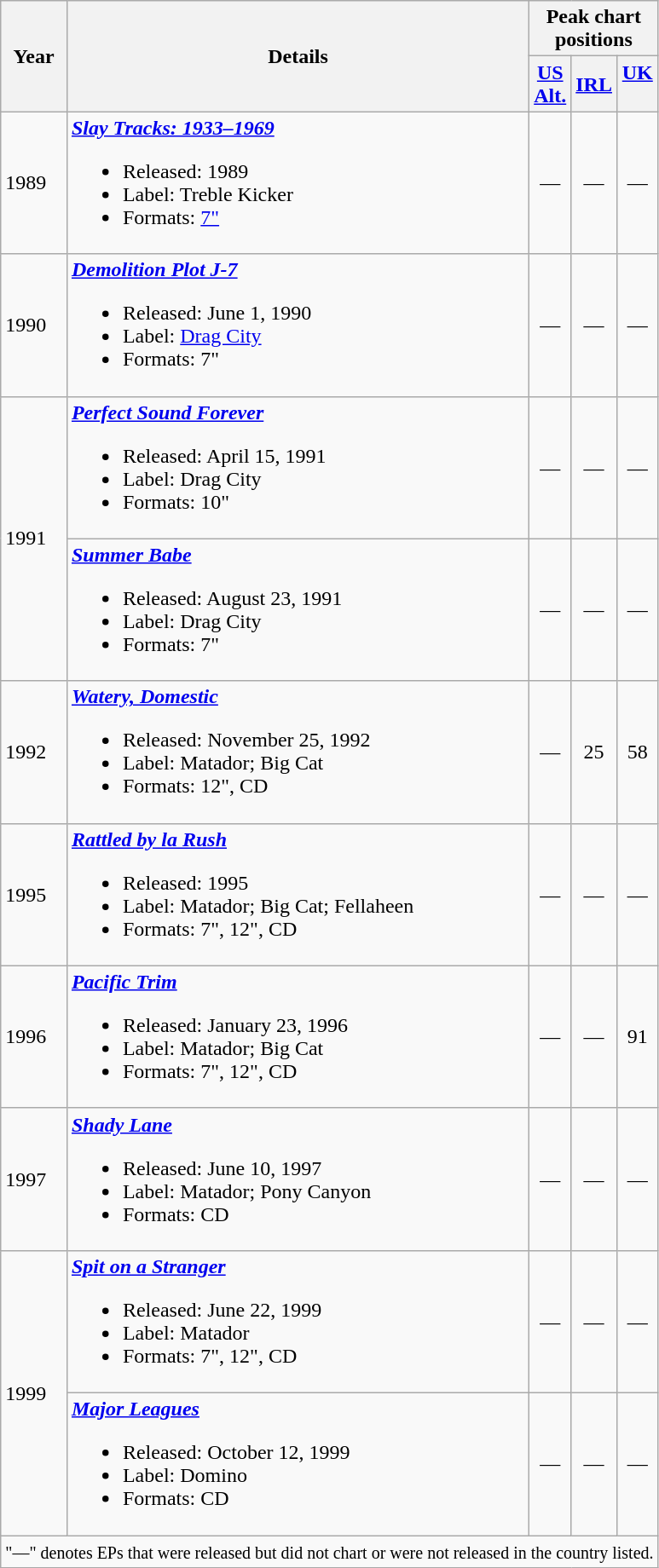<table class="wikitable">
<tr>
<th scope="col" rowspan="2">Year</th>
<th scope="col" rowspan="2">Details</th>
<th scope="col" colspan="3">Peak chart positions</th>
</tr>
<tr>
<th width="25"><a href='#'>US<br>Alt.</a><br></th>
<th width="25"><a href='#'>IRL</a><br></th>
<th width="25"><a href='#'>UK</a><br><br></th>
</tr>
<tr>
<td>1989</td>
<td><strong><em><a href='#'>Slay Tracks: 1933–1969</a></em></strong><br><ul><li>Released: 1989</li><li>Label: Treble Kicker</li><li>Formats: <a href='#'>7"</a></li></ul></td>
<td align="center">—</td>
<td align="center">—</td>
<td align="center">—</td>
</tr>
<tr>
<td>1990</td>
<td><strong><em><a href='#'>Demolition Plot J-7</a></em></strong><br><ul><li>Released: June 1, 1990</li><li>Label: <a href='#'>Drag City</a></li><li>Formats: 7"</li></ul></td>
<td align="center">—</td>
<td align="center">—</td>
<td align="center">—</td>
</tr>
<tr>
<td rowspan="2">1991</td>
<td><strong><em><a href='#'>Perfect Sound Forever</a></em></strong><br><ul><li>Released: April 15, 1991</li><li>Label: Drag City</li><li>Formats: 10"</li></ul></td>
<td align="center">—</td>
<td align="center">—</td>
<td align="center">—</td>
</tr>
<tr>
<td><strong><em><a href='#'>Summer Babe</a></em></strong><br><ul><li>Released: August 23, 1991</li><li>Label: Drag City</li><li>Formats: 7"</li></ul></td>
<td align="center">—</td>
<td align="center">—</td>
<td align="center">—</td>
</tr>
<tr>
<td>1992</td>
<td><strong><em><a href='#'>Watery, Domestic</a></em></strong><br><ul><li>Released: November 25, 1992</li><li>Label: Matador; Big Cat</li><li>Formats: 12", CD</li></ul></td>
<td align="center">—</td>
<td align="center">25</td>
<td align="center">58</td>
</tr>
<tr>
<td>1995</td>
<td><strong><em><a href='#'>Rattled by la Rush</a></em></strong><br><ul><li>Released: 1995</li><li>Label: Matador; Big Cat; Fellaheen</li><li>Formats: 7", 12", CD</li></ul></td>
<td align="center">—</td>
<td align="center">—</td>
<td align="center">—</td>
</tr>
<tr>
<td>1996</td>
<td><strong><em><a href='#'>Pacific Trim</a></em></strong><br><ul><li>Released: January 23, 1996</li><li>Label: Matador; Big Cat</li><li>Formats: 7", 12", CD</li></ul></td>
<td align="center">—</td>
<td align="center">—</td>
<td align="center">91</td>
</tr>
<tr>
<td>1997</td>
<td><strong><em><a href='#'>Shady Lane</a></em></strong><br><ul><li>Released: June 10, 1997</li><li>Label: Matador; Pony Canyon</li><li>Formats: CD</li></ul></td>
<td align="center">—</td>
<td align="center">—</td>
<td align="center">—</td>
</tr>
<tr>
<td rowspan="2">1999</td>
<td><strong><em><a href='#'>Spit on a Stranger</a></em></strong><br><ul><li>Released: June 22, 1999</li><li>Label: Matador</li><li>Formats: 7", 12", CD</li></ul></td>
<td align="center">—</td>
<td align="center">—</td>
<td align="center">—</td>
</tr>
<tr>
<td><strong><em><a href='#'>Major Leagues</a></em></strong><br><ul><li>Released: October 12, 1999</li><li>Label: Domino</li><li>Formats: CD</li></ul></td>
<td align="center">—</td>
<td align="center">—</td>
<td align="center">—</td>
</tr>
<tr>
<td colspan="5" align="center"><small>"—" denotes EPs that were released but did not chart or were not released in the country listed.</small></td>
</tr>
</table>
